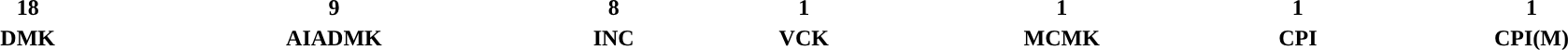<table style="width:100%; text-align:center;">
<tr>
<td style="background:"><strong>18</strong></td>
<td style="background:"><strong>9</strong></td>
<td style="background:"><strong>8</strong></td>
<td style="background:"><strong>1</strong></td>
<td style="background:"><strong>1</strong></td>
<td style="background:"><strong>1</strong></td>
<td style="background:"><strong>1</strong></td>
</tr>
<tr>
<td><span><strong>DMK</strong></span></td>
<td><span><strong>AIADMK</strong></span></td>
<td><span><strong>INC</strong></span></td>
<td><span><strong>VCK</strong></span></td>
<td><span><strong>MCMK</strong></span></td>
<td><span><strong>CPI</strong></span></td>
<td><span><strong>CPI(M)</strong></span></td>
</tr>
</table>
